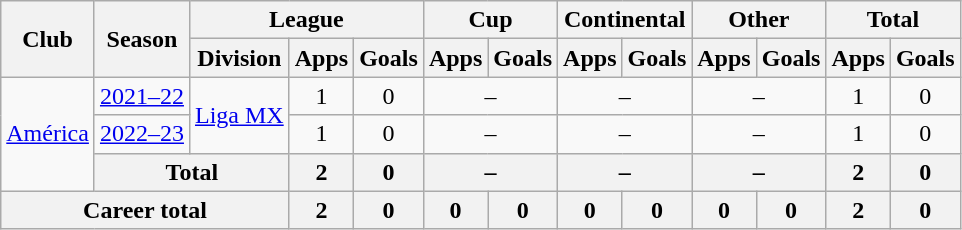<table class="wikitable" style="text-align: center">
<tr>
<th rowspan="2">Club</th>
<th rowspan="2">Season</th>
<th colspan="3">League</th>
<th colspan="2">Cup</th>
<th colspan="2">Continental</th>
<th colspan="2">Other</th>
<th colspan="2">Total</th>
</tr>
<tr>
<th>Division</th>
<th>Apps</th>
<th>Goals</th>
<th>Apps</th>
<th>Goals</th>
<th>Apps</th>
<th>Goals</th>
<th>Apps</th>
<th>Goals</th>
<th>Apps</th>
<th>Goals</th>
</tr>
<tr>
<td rowspan=3><a href='#'>América</a></td>
<td><a href='#'>2021–22</a></td>
<td rowspan=2><a href='#'>Liga MX</a></td>
<td>1</td>
<td>0</td>
<td colspan="2">–</td>
<td colspan="2">–</td>
<td colspan="2">–</td>
<td>1</td>
<td>0</td>
</tr>
<tr>
<td><a href='#'>2022–23</a></td>
<td>1</td>
<td>0</td>
<td colspan="2">–</td>
<td colspan="2">–</td>
<td colspan="2">–</td>
<td>1</td>
<td>0</td>
</tr>
<tr>
<th colspan="2">Total</th>
<th>2</th>
<th>0</th>
<th colspan="2">–</th>
<th colspan="2">–</th>
<th colspan="2">–</th>
<th>2</th>
<th>0</th>
</tr>
<tr>
<th colspan=3>Career total</th>
<th>2</th>
<th>0</th>
<th>0</th>
<th>0</th>
<th>0</th>
<th>0</th>
<th>0</th>
<th>0</th>
<th>2</th>
<th>0</th>
</tr>
</table>
